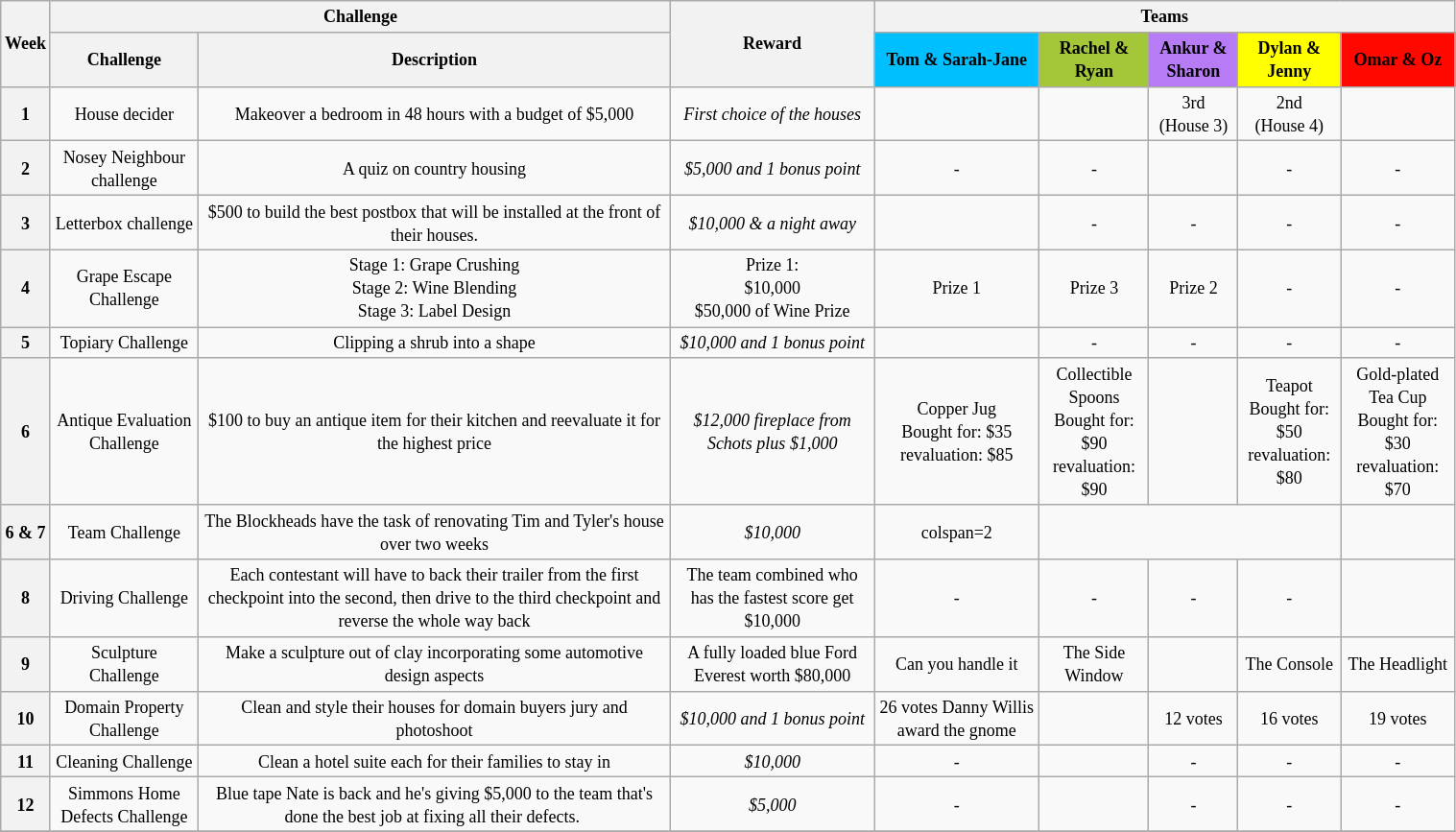<table class="wikitable" style="text-align: center; font-size: 9pt; line-height:16px; width:80%">
<tr>
<th scope="col" rowspan="2">Week</th>
<th scope="col" colspan="2">Challenge</th>
<th scope="col" rowspan="2">Reward</th>
<th scope="col" colspan="5">Teams</th>
</tr>
<tr>
<th scope="col">Challenge</th>
<th scope="col">Description</th>
<th style="background:#00BFFF; color:black;"><strong>Tom & Sarah-Jane</strong></th>
<th style="background:#A4C639; color:black;">Rachel & Ryan</th>
<th style="background:#B87BF6; color:black;"><strong>Ankur & Sharon</strong></th>
<th style="background:yellow; color:black;"><strong>Dylan & Jenny</strong></th>
<th style="background:#FF0800; color:black;"><strong>Omar & Oz</strong></th>
</tr>
<tr>
<th>1</th>
<td>House decider</td>
<td>Makeover a bedroom in 48 hours with a budget of $5,000</td>
<td><em>First choice of the houses</em></td>
<td></td>
<td></td>
<td>3rd<br>(House 3)</td>
<td>2nd<br>(House 4)</td>
<td></td>
</tr>
<tr>
<th>2</th>
<td>Nosey Neighbour challenge</td>
<td>A quiz on country housing</td>
<td><em>$5,000 and 1 bonus point</em></td>
<td>-</td>
<td>-</td>
<td></td>
<td>-</td>
<td>-</td>
</tr>
<tr>
<th>3</th>
<td>Letterbox challenge</td>
<td>$500 to build the best postbox that will be installed at the front of their houses.</td>
<td><em>$10,000 & a night away</em></td>
<td></td>
<td>-</td>
<td>-</td>
<td>-</td>
<td>-</td>
</tr>
<tr>
<th>4</th>
<td>Grape Escape Challenge</td>
<td>Stage 1: Grape Crushing<br>Stage 2: Wine Blending <br>Stage 3: Label Design</td>
<td>Prize 1:<br>$10,000<br> $50,000 of Wine Prize</td>
<td>Prize 1</td>
<td>Prize 3</td>
<td>Prize 2</td>
<td>-</td>
<td>-</td>
</tr>
<tr>
<th>5</th>
<td>Topiary Challenge</td>
<td>Clipping a shrub into a shape</td>
<td><em>$10,000 and 1 bonus point</em></td>
<td></td>
<td>-</td>
<td>-</td>
<td>-</td>
<td>-</td>
</tr>
<tr>
<th>6</th>
<td>Antique Evaluation Challenge</td>
<td>$100 to buy an antique item for their kitchen and reevaluate it for the highest price</td>
<td><em>$12,000 fireplace from Schots plus $1,000</em></td>
<td>Copper Jug<br>Bought for: $35<br>revaluation: $85</td>
<td>Collectible Spoons<br>Bought for: $90<br>revaluation: $90</td>
<td></td>
<td>Teapot<br>Bought for: $50<br>revaluation: $80</td>
<td>Gold-plated Tea Cup<br>Bought for: $30<br>revaluation: $70</td>
</tr>
<tr>
<th>6 & 7</th>
<td>Team Challenge</td>
<td>The Blockheads have the task of renovating Tim and Tyler's house over two weeks</td>
<td><em>$10,000</em></td>
<td>colspan=2 </td>
<td colspan=3></td>
</tr>
<tr>
<th>8</th>
<td>Driving Challenge</td>
<td>Each contestant will have to back their trailer from the first checkpoint into the second, then drive to the third checkpoint and reverse the whole way back</td>
<td>The team combined who has the fastest score get $10,000</td>
<td>-</td>
<td>-</td>
<td>-</td>
<td>-</td>
<td></td>
</tr>
<tr>
<th>9</th>
<td>Sculpture Challenge</td>
<td>Make a sculpture out of clay incorporating some automotive design aspects</td>
<td>A fully loaded blue Ford Everest worth $80,000</td>
<td>Can you handle it</td>
<td>The Side Window</td>
<td></td>
<td>The Console</td>
<td>The Headlight</td>
</tr>
<tr>
<th>10</th>
<td>Domain Property Challenge</td>
<td>Clean and style their houses for domain buyers jury and photoshoot</td>
<td><em>$10,000 and 1 bonus point</em></td>
<td>26 votes Danny Willis award the gnome</td>
<td></td>
<td>12 votes</td>
<td>16 votes</td>
<td>19 votes</td>
</tr>
<tr>
<th>11</th>
<td>Cleaning Challenge</td>
<td>Clean a hotel suite each for their families to stay in</td>
<td><em>$10,000</em></td>
<td>-</td>
<td></td>
<td>-</td>
<td>-</td>
<td>-</td>
</tr>
<tr>
<th>12</th>
<td>Simmons Home Defects Challenge</td>
<td>Blue tape Nate is back and he's giving $5,000 to the team that's done the best job at fixing all their defects. </td>
<td><em>$5,000</em></td>
<td>-</td>
<td></td>
<td>-</td>
<td>-</td>
<td>-</td>
</tr>
<tr>
</tr>
</table>
